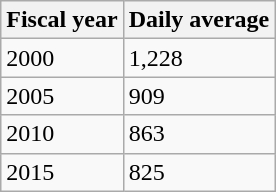<table class="wikitable">
<tr>
<th>Fiscal year</th>
<th>Daily average</th>
</tr>
<tr>
<td>2000</td>
<td>1,228</td>
</tr>
<tr>
<td>2005</td>
<td>909</td>
</tr>
<tr>
<td>2010</td>
<td>863</td>
</tr>
<tr>
<td>2015</td>
<td>825</td>
</tr>
</table>
